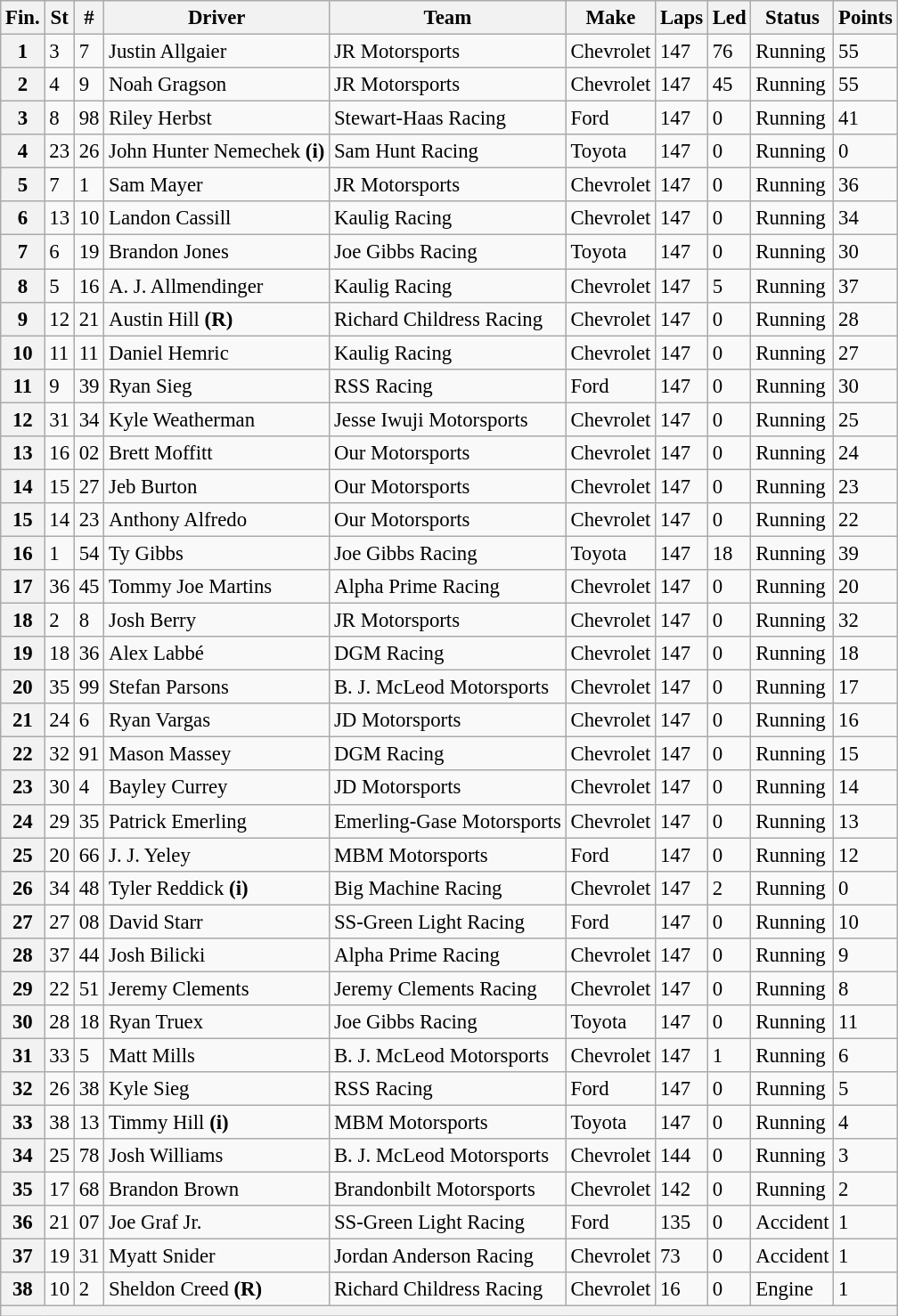<table class="wikitable" style="font-size:95%">
<tr>
<th>Fin.</th>
<th>St</th>
<th>#</th>
<th>Driver</th>
<th>Team</th>
<th>Make</th>
<th>Laps</th>
<th>Led</th>
<th>Status</th>
<th>Points</th>
</tr>
<tr>
<th>1</th>
<td>3</td>
<td>7</td>
<td>Justin Allgaier</td>
<td>JR Motorsports</td>
<td>Chevrolet</td>
<td>147</td>
<td>76</td>
<td>Running</td>
<td>55</td>
</tr>
<tr>
<th>2</th>
<td>4</td>
<td>9</td>
<td>Noah Gragson</td>
<td>JR Motorsports</td>
<td>Chevrolet</td>
<td>147</td>
<td>45</td>
<td>Running</td>
<td>55</td>
</tr>
<tr>
<th>3</th>
<td>8</td>
<td>98</td>
<td>Riley Herbst</td>
<td>Stewart-Haas Racing</td>
<td>Ford</td>
<td>147</td>
<td>0</td>
<td>Running</td>
<td>41</td>
</tr>
<tr>
<th>4</th>
<td>23</td>
<td>26</td>
<td>John Hunter Nemechek <strong>(i)</strong></td>
<td>Sam Hunt Racing</td>
<td>Toyota</td>
<td>147</td>
<td>0</td>
<td>Running</td>
<td>0</td>
</tr>
<tr>
<th>5</th>
<td>7</td>
<td>1</td>
<td>Sam Mayer</td>
<td>JR Motorsports</td>
<td>Chevrolet</td>
<td>147</td>
<td>0</td>
<td>Running</td>
<td>36</td>
</tr>
<tr>
<th>6</th>
<td>13</td>
<td>10</td>
<td>Landon Cassill</td>
<td>Kaulig Racing</td>
<td>Chevrolet</td>
<td>147</td>
<td>0</td>
<td>Running</td>
<td>34</td>
</tr>
<tr>
<th>7</th>
<td>6</td>
<td>19</td>
<td>Brandon Jones</td>
<td>Joe Gibbs Racing</td>
<td>Toyota</td>
<td>147</td>
<td>0</td>
<td>Running</td>
<td>30</td>
</tr>
<tr>
<th>8</th>
<td>5</td>
<td>16</td>
<td>A. J. Allmendinger</td>
<td>Kaulig Racing</td>
<td>Chevrolet</td>
<td>147</td>
<td>5</td>
<td>Running</td>
<td>37</td>
</tr>
<tr>
<th>9</th>
<td>12</td>
<td>21</td>
<td>Austin Hill <strong>(R)</strong></td>
<td>Richard Childress Racing</td>
<td>Chevrolet</td>
<td>147</td>
<td>0</td>
<td>Running</td>
<td>28</td>
</tr>
<tr>
<th>10</th>
<td>11</td>
<td>11</td>
<td>Daniel Hemric</td>
<td>Kaulig Racing</td>
<td>Chevrolet</td>
<td>147</td>
<td>0</td>
<td>Running</td>
<td>27</td>
</tr>
<tr>
<th>11</th>
<td>9</td>
<td>39</td>
<td>Ryan Sieg</td>
<td>RSS Racing</td>
<td>Ford</td>
<td>147</td>
<td>0</td>
<td>Running</td>
<td>30</td>
</tr>
<tr>
<th>12</th>
<td>31</td>
<td>34</td>
<td>Kyle Weatherman</td>
<td>Jesse Iwuji Motorsports</td>
<td>Chevrolet</td>
<td>147</td>
<td>0</td>
<td>Running</td>
<td>25</td>
</tr>
<tr>
<th>13</th>
<td>16</td>
<td>02</td>
<td>Brett Moffitt</td>
<td>Our Motorsports</td>
<td>Chevrolet</td>
<td>147</td>
<td>0</td>
<td>Running</td>
<td>24</td>
</tr>
<tr>
<th>14</th>
<td>15</td>
<td>27</td>
<td>Jeb Burton</td>
<td>Our Motorsports</td>
<td>Chevrolet</td>
<td>147</td>
<td>0</td>
<td>Running</td>
<td>23</td>
</tr>
<tr>
<th>15</th>
<td>14</td>
<td>23</td>
<td>Anthony Alfredo</td>
<td>Our Motorsports</td>
<td>Chevrolet</td>
<td>147</td>
<td>0</td>
<td>Running</td>
<td>22</td>
</tr>
<tr>
<th>16</th>
<td>1</td>
<td>54</td>
<td>Ty Gibbs</td>
<td>Joe Gibbs Racing</td>
<td>Toyota</td>
<td>147</td>
<td>18</td>
<td>Running</td>
<td>39</td>
</tr>
<tr>
<th>17</th>
<td>36</td>
<td>45</td>
<td>Tommy Joe Martins</td>
<td>Alpha Prime Racing</td>
<td>Chevrolet</td>
<td>147</td>
<td>0</td>
<td>Running</td>
<td>20</td>
</tr>
<tr>
<th>18</th>
<td>2</td>
<td>8</td>
<td>Josh Berry</td>
<td>JR Motorsports</td>
<td>Chevrolet</td>
<td>147</td>
<td>0</td>
<td>Running</td>
<td>32</td>
</tr>
<tr>
<th>19</th>
<td>18</td>
<td>36</td>
<td>Alex Labbé</td>
<td>DGM Racing</td>
<td>Chevrolet</td>
<td>147</td>
<td>0</td>
<td>Running</td>
<td>18</td>
</tr>
<tr>
<th>20</th>
<td>35</td>
<td>99</td>
<td>Stefan Parsons</td>
<td>B. J. McLeod Motorsports</td>
<td>Chevrolet</td>
<td>147</td>
<td>0</td>
<td>Running</td>
<td>17</td>
</tr>
<tr>
<th>21</th>
<td>24</td>
<td>6</td>
<td>Ryan Vargas</td>
<td>JD Motorsports</td>
<td>Chevrolet</td>
<td>147</td>
<td>0</td>
<td>Running</td>
<td>16</td>
</tr>
<tr>
<th>22</th>
<td>32</td>
<td>91</td>
<td>Mason Massey</td>
<td>DGM Racing</td>
<td>Chevrolet</td>
<td>147</td>
<td>0</td>
<td>Running</td>
<td>15</td>
</tr>
<tr>
<th>23</th>
<td>30</td>
<td>4</td>
<td>Bayley Currey</td>
<td>JD Motorsports</td>
<td>Chevrolet</td>
<td>147</td>
<td>0</td>
<td>Running</td>
<td>14</td>
</tr>
<tr>
<th>24</th>
<td>29</td>
<td>35</td>
<td>Patrick Emerling</td>
<td>Emerling-Gase Motorsports</td>
<td>Chevrolet</td>
<td>147</td>
<td>0</td>
<td>Running</td>
<td>13</td>
</tr>
<tr>
<th>25</th>
<td>20</td>
<td>66</td>
<td>J. J. Yeley</td>
<td>MBM Motorsports</td>
<td>Ford</td>
<td>147</td>
<td>0</td>
<td>Running</td>
<td>12</td>
</tr>
<tr>
<th>26</th>
<td>34</td>
<td>48</td>
<td>Tyler Reddick <strong>(i)</strong></td>
<td>Big Machine Racing</td>
<td>Chevrolet</td>
<td>147</td>
<td>2</td>
<td>Running</td>
<td>0</td>
</tr>
<tr>
<th>27</th>
<td>27</td>
<td>08</td>
<td>David Starr</td>
<td>SS-Green Light Racing</td>
<td>Ford</td>
<td>147</td>
<td>0</td>
<td>Running</td>
<td>10</td>
</tr>
<tr>
<th>28</th>
<td>37</td>
<td>44</td>
<td>Josh Bilicki</td>
<td>Alpha Prime Racing</td>
<td>Chevrolet</td>
<td>147</td>
<td>0</td>
<td>Running</td>
<td>9</td>
</tr>
<tr>
<th>29</th>
<td>22</td>
<td>51</td>
<td>Jeremy Clements</td>
<td>Jeremy Clements Racing</td>
<td>Chevrolet</td>
<td>147</td>
<td>0</td>
<td>Running</td>
<td>8</td>
</tr>
<tr>
<th>30</th>
<td>28</td>
<td>18</td>
<td>Ryan Truex</td>
<td>Joe Gibbs Racing</td>
<td>Toyota</td>
<td>147</td>
<td>0</td>
<td>Running</td>
<td>11</td>
</tr>
<tr>
<th>31</th>
<td>33</td>
<td>5</td>
<td>Matt Mills</td>
<td>B. J. McLeod Motorsports</td>
<td>Chevrolet</td>
<td>147</td>
<td>1</td>
<td>Running</td>
<td>6</td>
</tr>
<tr>
<th>32</th>
<td>26</td>
<td>38</td>
<td>Kyle Sieg</td>
<td>RSS Racing</td>
<td>Ford</td>
<td>147</td>
<td>0</td>
<td>Running</td>
<td>5</td>
</tr>
<tr>
<th>33</th>
<td>38</td>
<td>13</td>
<td>Timmy Hill <strong>(i)</strong></td>
<td>MBM Motorsports</td>
<td>Toyota</td>
<td>147</td>
<td>0</td>
<td>Running</td>
<td>4</td>
</tr>
<tr>
<th>34</th>
<td>25</td>
<td>78</td>
<td>Josh Williams</td>
<td>B. J. McLeod Motorsports</td>
<td>Chevrolet</td>
<td>144</td>
<td>0</td>
<td>Running</td>
<td>3</td>
</tr>
<tr>
<th>35</th>
<td>17</td>
<td>68</td>
<td>Brandon Brown</td>
<td>Brandonbilt Motorsports</td>
<td>Chevrolet</td>
<td>142</td>
<td>0</td>
<td>Running</td>
<td>2</td>
</tr>
<tr>
<th>36</th>
<td>21</td>
<td>07</td>
<td>Joe Graf Jr.</td>
<td>SS-Green Light Racing</td>
<td>Ford</td>
<td>135</td>
<td>0</td>
<td>Accident</td>
<td>1</td>
</tr>
<tr>
<th>37</th>
<td>19</td>
<td>31</td>
<td>Myatt Snider</td>
<td>Jordan Anderson Racing</td>
<td>Chevrolet</td>
<td>73</td>
<td>0</td>
<td>Accident</td>
<td>1</td>
</tr>
<tr>
<th>38</th>
<td>10</td>
<td>2</td>
<td>Sheldon Creed <strong>(R)</strong></td>
<td>Richard Childress Racing</td>
<td>Chevrolet</td>
<td>16</td>
<td>0</td>
<td>Engine</td>
<td>1</td>
</tr>
<tr>
<th colspan="10"></th>
</tr>
</table>
